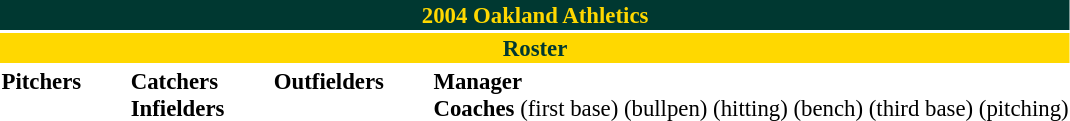<table class="toccolours" style="font-size: 95%;">
<tr>
<th colspan="10" style="background-color: #003831; color: #FFD800; text-align: center;">2004 Oakland Athletics</th>
</tr>
<tr>
<td colspan="10" style="background-color: #FFD800; color: #003831; text-align: center;"><strong>Roster</strong></td>
</tr>
<tr>
<td valign="top"><strong>Pitchers</strong><br>















</td>
<td width="25px"></td>
<td valign="top"><strong>Catchers</strong><br>


<strong>Infielders</strong>









</td>
<td width="25px"></td>
<td valign="top"><strong>Outfielders</strong><br>




</td>
<td width="25px"></td>
<td valign="top"><strong>Manager</strong><br>
<strong>Coaches</strong>
 (first base)
 (bullpen)
 (hitting)
 (bench)
 (third base)
 (pitching)</td>
</tr>
</table>
